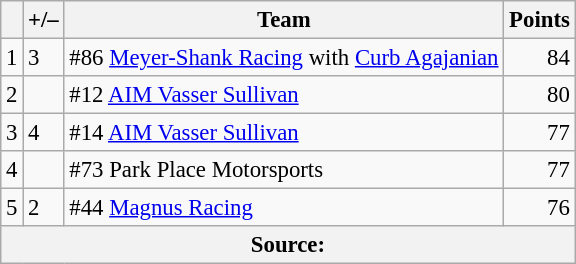<table class="wikitable" style="font-size: 95%;">
<tr>
<th scope="col"></th>
<th scope="col">+/–</th>
<th scope="col">Team</th>
<th scope="col">Points</th>
</tr>
<tr>
<td align=center>1</td>
<td align="left"> 3</td>
<td> #86 <a href='#'>Meyer-Shank Racing</a> with <a href='#'>Curb Agajanian</a></td>
<td align=right>84</td>
</tr>
<tr>
<td align=center>2</td>
<td align="left"></td>
<td> #12 <a href='#'>AIM Vasser Sullivan</a></td>
<td align=right>80</td>
</tr>
<tr>
<td align=center>3</td>
<td align="left"> 4</td>
<td> #14 <a href='#'>AIM Vasser Sullivan</a></td>
<td align=right>77</td>
</tr>
<tr>
<td align=center>4</td>
<td align="left"></td>
<td> #73 Park Place Motorsports</td>
<td align=right>77</td>
</tr>
<tr>
<td align=center>5</td>
<td align="left"> 2</td>
<td> #44 <a href='#'>Magnus Racing</a></td>
<td align=right>76</td>
</tr>
<tr>
<th colspan=5>Source:</th>
</tr>
</table>
